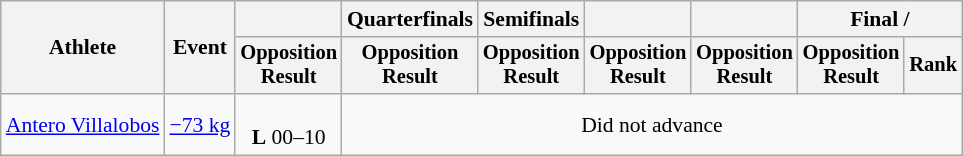<table class="wikitable" style="font-size:90%">
<tr>
<th rowspan="2">Athlete</th>
<th rowspan="2">Event</th>
<th></th>
<th>Quarterfinals</th>
<th>Semifinals</th>
<th></th>
<th></th>
<th colspan="2">Final / </th>
</tr>
<tr style="font-size:95%">
<th>Opposition<br>Result</th>
<th>Opposition<br>Result</th>
<th>Opposition<br>Result</th>
<th>Opposition<br>Result</th>
<th>Opposition<br>Result</th>
<th>Opposition<br>Result</th>
<th>Rank</th>
</tr>
<tr align=center>
<td align=left><a href='#'>Antero Villalobos</a></td>
<td align=left><a href='#'>−73 kg</a></td>
<td><br><strong>L</strong> 00–10</td>
<td colspan=6>Did not advance</td>
</tr>
</table>
